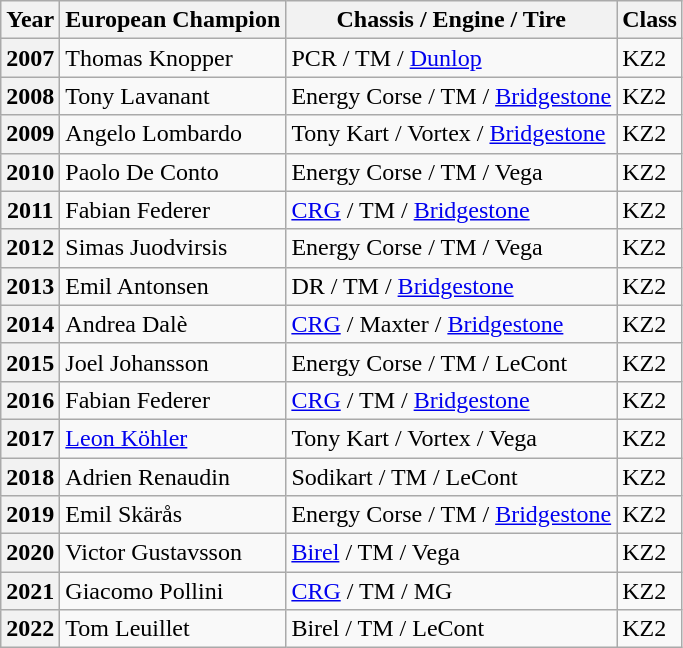<table class="wikitable">
<tr>
<th>Year</th>
<th>European Champion</th>
<th>Chassis / Engine / Tire</th>
<th>Class</th>
</tr>
<tr>
<th>2007</th>
<td> Thomas Knopper</td>
<td>PCR / TM / <a href='#'>Dunlop</a></td>
<td>KZ2</td>
</tr>
<tr>
<th>2008</th>
<td> Tony Lavanant</td>
<td>Energy Corse / TM / <a href='#'>Bridgestone</a></td>
<td>KZ2</td>
</tr>
<tr>
<th>2009</th>
<td> Angelo Lombardo</td>
<td>Tony Kart / Vortex / <a href='#'>Bridgestone</a></td>
<td>KZ2</td>
</tr>
<tr>
<th>2010</th>
<td> Paolo De Conto</td>
<td>Energy Corse / TM / Vega</td>
<td>KZ2</td>
</tr>
<tr>
<th>2011</th>
<td> Fabian Federer</td>
<td><a href='#'>CRG</a> / TM / <a href='#'>Bridgestone</a></td>
<td>KZ2</td>
</tr>
<tr>
<th>2012</th>
<td> Simas Juodvirsis</td>
<td>Energy Corse / TM / Vega</td>
<td>KZ2</td>
</tr>
<tr>
<th>2013</th>
<td> Emil Antonsen</td>
<td>DR / TM / <a href='#'>Bridgestone</a></td>
<td>KZ2</td>
</tr>
<tr>
<th>2014</th>
<td> Andrea Dalè</td>
<td><a href='#'>CRG</a> / Maxter / <a href='#'>Bridgestone</a></td>
<td>KZ2</td>
</tr>
<tr>
<th>2015</th>
<td> Joel Johansson</td>
<td>Energy Corse / TM / LeCont</td>
<td>KZ2</td>
</tr>
<tr>
<th>2016</th>
<td> Fabian Federer</td>
<td><a href='#'>CRG</a> / TM / <a href='#'>Bridgestone</a></td>
<td>KZ2</td>
</tr>
<tr>
<th>2017</th>
<td> <a href='#'>Leon Köhler</a></td>
<td>Tony Kart / Vortex / Vega</td>
<td>KZ2</td>
</tr>
<tr>
<th>2018</th>
<td> Adrien Renaudin</td>
<td>Sodikart / TM / LeCont</td>
<td>KZ2</td>
</tr>
<tr>
<th>2019</th>
<td> Emil Skärås</td>
<td>Energy Corse / TM / <a href='#'>Bridgestone</a></td>
<td>KZ2</td>
</tr>
<tr>
<th>2020</th>
<td> Victor Gustavsson</td>
<td><a href='#'>Birel</a> / TM / Vega</td>
<td>KZ2</td>
</tr>
<tr>
<th>2021</th>
<td> Giacomo Pollini</td>
<td><a href='#'>CRG</a> / TM / MG</td>
<td>KZ2</td>
</tr>
<tr>
<th>2022</th>
<td> Tom Leuillet</td>
<td>Birel / TM / LeCont</td>
<td>KZ2</td>
</tr>
</table>
